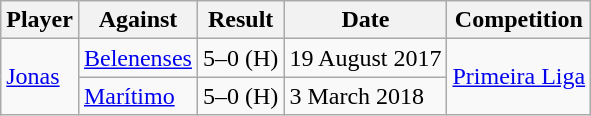<table class="wikitable">
<tr>
<th>Player</th>
<th>Against</th>
<th>Result</th>
<th>Date</th>
<th>Competition</th>
</tr>
<tr>
<td rowspan="2"> <a href='#'>Jonas</a></td>
<td><a href='#'>Belenenses</a></td>
<td align=center>5–0 (H)</td>
<td>19 August 2017</td>
<td rowspan="2" align=center><a href='#'>Primeira Liga</a></td>
</tr>
<tr>
<td><a href='#'>Marítimo</a></td>
<td align=center>5–0 (H)</td>
<td>3 March 2018</td>
</tr>
</table>
